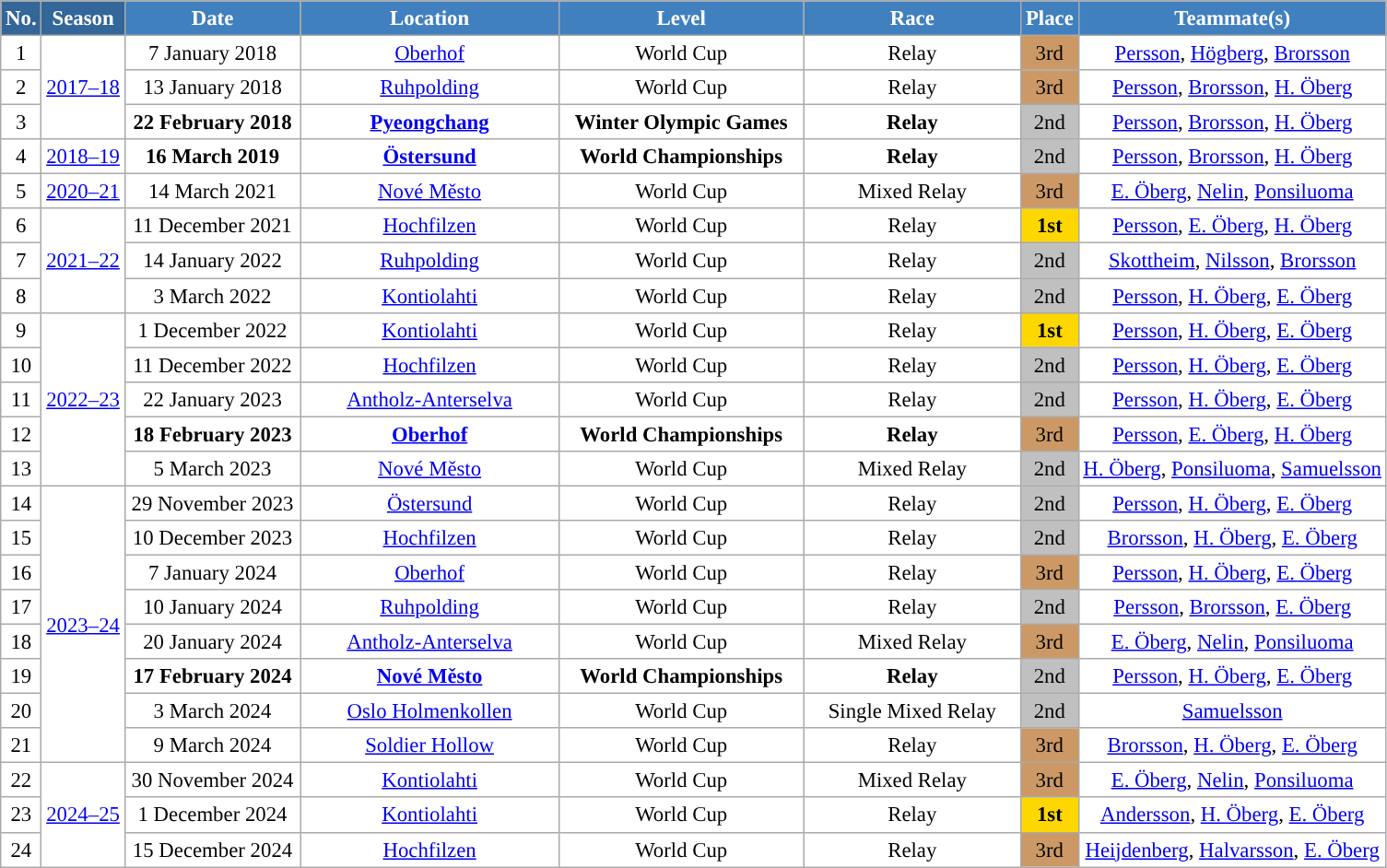<table class="wikitable sortable" style="font-size:95%; text-align:center; border:grey solid 1px; border-collapse:collapse; background:#ffffff;">
<tr style="background:#efefef;">
<th style="background-color:#369; color:white;">No.</th>
<th style="background-color:#369; color:white;">Season</th>
<th style="background-color:#4180be; color:white; width:120px;">Date</th>
<th style="background-color:#4180be; color:white; width:180px;">Location</th>
<th style="background-color:#4180be; color:white; width:170px;">Level</th>
<th style="background-color:#4180be; color:white; width:150px;">Race</th>
<th style="background-color:#4180be; color:white;">Place</th>
<th style="background-color:#4180be; color:white;">Teammate(s)</th>
</tr>
<tr>
<td align=center>1</td>
<td rowspan=3 align="center"><a href='#'>2017–18</a></td>
<td>7 January 2018</td>
<td> <a href='#'>Oberhof</a></td>
<td>World Cup</td>
<td>Relay</td>
<td bgcolor="cc9966">3rd</td>
<td><a href='#'>Persson</a>, <a href='#'>Högberg</a>, <a href='#'>Brorsson</a></td>
</tr>
<tr>
<td align=center>2</td>
<td>13 January 2018</td>
<td> <a href='#'>Ruhpolding</a></td>
<td>World Cup</td>
<td>Relay</td>
<td bgcolor="cc9966">3rd</td>
<td><a href='#'>Persson</a>, <a href='#'>Brorsson</a>, <a href='#'>H. Öberg</a></td>
</tr>
<tr>
<td align=center>3</td>
<td><strong>22 February 2018</strong></td>
<td> <strong><a href='#'>Pyeongchang</a></strong></td>
<td><strong>Winter Olympic Games</strong></td>
<td><strong>Relay</strong></td>
<td bgcolor="silver">2nd</td>
<td><a href='#'>Persson</a>, <a href='#'>Brorsson</a>, <a href='#'>H. Öberg</a></td>
</tr>
<tr>
<td align=center>4</td>
<td rowspan=1 align="center"><a href='#'>2018–19</a></td>
<td><strong>16 March 2019</strong></td>
<td> <strong><a href='#'>Östersund</a></strong></td>
<td><strong>World Championships</strong></td>
<td><strong>Relay</strong></td>
<td bgcolor="silver">2nd</td>
<td><a href='#'>Persson</a>, <a href='#'>Brorsson</a>, <a href='#'>H. Öberg</a></td>
</tr>
<tr>
<td align=center>5</td>
<td rowspan=1 align="center"><a href='#'>2020–21</a></td>
<td>14 March 2021</td>
<td> <a href='#'>Nové Město</a></td>
<td>World Cup</td>
<td>Mixed Relay</td>
<td bgcolor="cc9966">3rd</td>
<td><a href='#'>E. Öberg</a>, <a href='#'>Nelin</a>, <a href='#'>Ponsiluoma</a></td>
</tr>
<tr>
<td align=center>6</td>
<td rowspan=3 align="center"><a href='#'>2021–22</a></td>
<td>11 December 2021</td>
<td> <a href='#'>Hochfilzen</a></td>
<td>World Cup</td>
<td>Relay</td>
<td bgcolor="gold"><strong>1st</strong></td>
<td><a href='#'>Persson</a>, <a href='#'>E. Öberg</a>, <a href='#'>H. Öberg</a></td>
</tr>
<tr>
<td align=center>7</td>
<td>14 January 2022</td>
<td> <a href='#'>Ruhpolding</a></td>
<td>World Cup</td>
<td>Relay</td>
<td bgcolor="silver">2nd</td>
<td><a href='#'>Skottheim</a>, <a href='#'>Nilsson</a>, <a href='#'>Brorsson</a></td>
</tr>
<tr>
<td align=center>8</td>
<td>3 March 2022</td>
<td> <a href='#'>Kontiolahti</a></td>
<td>World Cup</td>
<td>Relay</td>
<td bgcolor="silver">2nd</td>
<td><a href='#'>Persson</a>, <a href='#'>H. Öberg</a>, <a href='#'>E. Öberg</a></td>
</tr>
<tr>
<td align=center>9</td>
<td rowspan=5 align="center"><a href='#'>2022–23</a></td>
<td>1 December 2022</td>
<td> <a href='#'>Kontiolahti</a></td>
<td>World Cup</td>
<td>Relay</td>
<td bgcolor="gold"><strong>1st</strong></td>
<td><a href='#'>Persson</a>, <a href='#'>H. Öberg</a>, <a href='#'>E. Öberg</a></td>
</tr>
<tr>
<td align=center>10</td>
<td>11 December 2022</td>
<td> <a href='#'>Hochfilzen</a></td>
<td>World Cup</td>
<td>Relay</td>
<td bgcolor="silver">2nd</td>
<td><a href='#'>Persson</a>, <a href='#'>H. Öberg</a>, <a href='#'>E. Öberg</a></td>
</tr>
<tr>
<td align=center>11</td>
<td>22 January 2023</td>
<td> <a href='#'>Antholz-Anterselva</a></td>
<td>World Cup</td>
<td>Relay</td>
<td bgcolor="silver">2nd</td>
<td><a href='#'>Persson</a>, <a href='#'>H. Öberg</a>, <a href='#'>E. Öberg</a></td>
</tr>
<tr>
<td align=center>12</td>
<td><strong>18 February 2023</strong></td>
<td> <strong><a href='#'>Oberhof</a></strong></td>
<td><strong>World Championships</strong></td>
<td><strong>Relay</strong></td>
<td bgcolor="cc9966">3rd</td>
<td><a href='#'>Persson</a>, <a href='#'>E. Öberg</a>, <a href='#'>H. Öberg</a></td>
</tr>
<tr>
<td align=center>13</td>
<td>5 March 2023</td>
<td> <a href='#'>Nové Město</a></td>
<td>World Cup</td>
<td>Mixed Relay</td>
<td bgcolor="silver">2nd</td>
<td><a href='#'>H. Öberg</a>, <a href='#'>Ponsiluoma</a>, <a href='#'>Samuelsson</a></td>
</tr>
<tr>
<td align=center>14</td>
<td rowspan=8 align="center"><a href='#'>2023–24</a></td>
<td>29 November 2023</td>
<td> <a href='#'>Östersund</a></td>
<td>World Cup</td>
<td>Relay</td>
<td bgcolor="silver">2nd</td>
<td><a href='#'>Persson</a>, <a href='#'>H. Öberg</a>, <a href='#'>E. Öberg</a></td>
</tr>
<tr>
<td align=center>15</td>
<td>10 December 2023</td>
<td> <a href='#'>Hochfilzen</a></td>
<td>World Cup</td>
<td>Relay</td>
<td bgcolor="silver">2nd</td>
<td><a href='#'>Brorsson</a>, <a href='#'>H. Öberg</a>, <a href='#'>E. Öberg</a></td>
</tr>
<tr>
<td align=center>16</td>
<td>7 January 2024</td>
<td> <a href='#'>Oberhof</a></td>
<td>World Cup</td>
<td>Relay</td>
<td bgcolor="cc9966">3rd</td>
<td><a href='#'>Persson</a>, <a href='#'>H. Öberg</a>, <a href='#'>E. Öberg</a></td>
</tr>
<tr>
<td align=center>17</td>
<td>10 January 2024</td>
<td> <a href='#'>Ruhpolding</a></td>
<td>World Cup</td>
<td>Relay</td>
<td bgcolor="silver">2nd</td>
<td><a href='#'>Persson</a>, <a href='#'>Brorsson</a>, <a href='#'>E. Öberg</a></td>
</tr>
<tr>
<td align=center>18</td>
<td>20 January 2024</td>
<td> <a href='#'>Antholz-Anterselva</a></td>
<td>World Cup</td>
<td>Mixed Relay</td>
<td bgcolor="cc9966">3rd</td>
<td><a href='#'>E. Öberg</a>, <a href='#'>Nelin</a>, <a href='#'>Ponsiluoma</a></td>
</tr>
<tr>
<td align=center>19</td>
<td><strong>17 February 2024</strong></td>
<td><strong> <a href='#'>Nové Město</a></strong></td>
<td><strong>World Championships</strong></td>
<td><strong>Relay</strong></td>
<td bgcolor="silver">2nd</td>
<td><a href='#'>Persson</a>, <a href='#'>H. Öberg</a>, <a href='#'>E. Öberg</a></td>
</tr>
<tr>
<td align=center>20</td>
<td>3 March 2024</td>
<td> <a href='#'>Oslo Holmenkollen</a></td>
<td>World Cup</td>
<td>Single Mixed Relay</td>
<td bgcolor="silver">2nd</td>
<td><a href='#'>Samuelsson</a></td>
</tr>
<tr>
<td align=center>21</td>
<td>9 March 2024</td>
<td> <a href='#'>Soldier Hollow</a></td>
<td>World Cup</td>
<td>Relay</td>
<td bgcolor="cc9966">3rd</td>
<td><a href='#'>Brorsson</a>, <a href='#'>H. Öberg</a>, <a href='#'>E. Öberg</a></td>
</tr>
<tr>
<td align=center>22</td>
<td rowspan=3 align="center"><a href='#'>2024–25</a></td>
<td>30 November 2024</td>
<td> <a href='#'>Kontiolahti</a></td>
<td>World Cup</td>
<td>Mixed Relay</td>
<td bgcolor="cc9966">3rd</td>
<td><a href='#'>E. Öberg</a>, <a href='#'>Nelin</a>, <a href='#'>Ponsiluoma</a></td>
</tr>
<tr>
<td align=center>23</td>
<td>1 December 2024</td>
<td> <a href='#'>Kontiolahti</a></td>
<td>World Cup</td>
<td>Relay</td>
<td bgcolor="gold"><strong>1st</strong></td>
<td><a href='#'>Andersson</a>, <a href='#'>H. Öberg</a>, <a href='#'>E. Öberg</a></td>
</tr>
<tr>
<td align=center>24</td>
<td>15 December 2024</td>
<td> <a href='#'>Hochfilzen</a></td>
<td>World Cup</td>
<td>Relay</td>
<td bgcolor="cc9966">3rd</td>
<td><a href='#'>Heijdenberg</a>, <a href='#'>Halvarsson</a>, <a href='#'>E. Öberg</a></td>
</tr>
</table>
